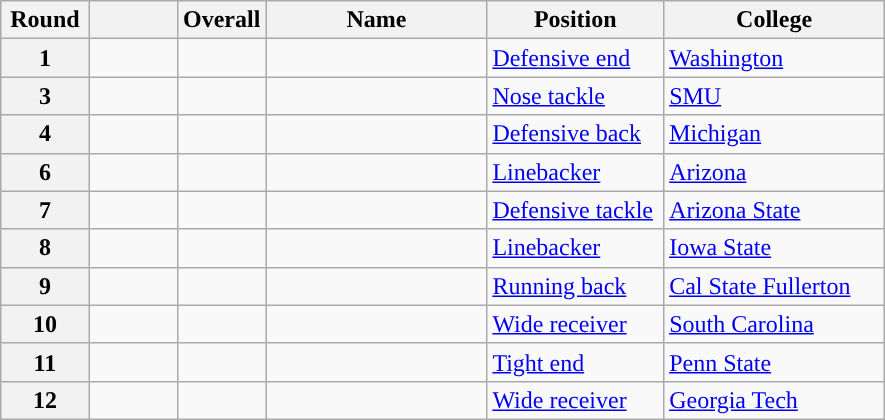<table class="wikitable sortable">
<tr>
<th scope="col" style="width: 10%;">Round</th>
<th scope="col" style="width: 10%;"></th>
<th scope="col" style="width: 10%;">Overall</th>
<th scope="col" style="width: 25%;">Name</th>
<th scope="col" style="width: 20%;">Position</th>
<th scope="col" style="width: 25%;">College</th>
</tr>
<tr>
<th scope="row">1</th>
<td></td>
<td></td>
<td></td>
<td><a href='#'>Defensive end</a></td>
<td><a href='#'>Washington</a></td>
</tr>
<tr>
<th scope="row">3</th>
<td></td>
<td></td>
<td></td>
<td><a href='#'>Nose tackle</a></td>
<td><a href='#'>SMU</a></td>
</tr>
<tr>
<th scope="row">4</th>
<td></td>
<td></td>
<td></td>
<td><a href='#'>Defensive back</a></td>
<td><a href='#'>Michigan</a></td>
</tr>
<tr>
<th scope="row">6</th>
<td></td>
<td></td>
<td></td>
<td><a href='#'>Linebacker</a></td>
<td><a href='#'>Arizona</a></td>
</tr>
<tr>
<th scope="row">7</th>
<td></td>
<td></td>
<td></td>
<td><a href='#'>Defensive tackle</a></td>
<td><a href='#'>Arizona State</a></td>
</tr>
<tr>
<th scope="row">8</th>
<td></td>
<td></td>
<td></td>
<td><a href='#'>Linebacker</a></td>
<td><a href='#'>Iowa State</a></td>
</tr>
<tr>
<th scope="row">9</th>
<td></td>
<td></td>
<td></td>
<td><a href='#'>Running back</a></td>
<td><a href='#'>Cal State Fullerton</a></td>
</tr>
<tr>
<th scope="row">10</th>
<td></td>
<td></td>
<td></td>
<td><a href='#'>Wide receiver</a></td>
<td><a href='#'>South Carolina</a></td>
</tr>
<tr>
<th scope="row">11</th>
<td></td>
<td></td>
<td></td>
<td><a href='#'>Tight end</a></td>
<td><a href='#'>Penn State</a></td>
</tr>
<tr>
<th scope="row">12</th>
<td></td>
<td></td>
<td></td>
<td><a href='#'>Wide receiver</a></td>
<td><a href='#'>Georgia Tech</a></td>
</tr>
</table>
